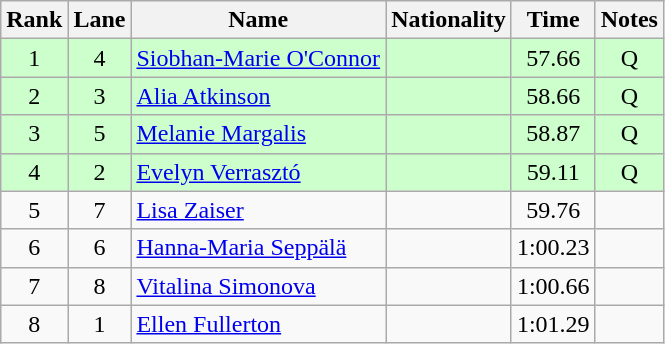<table class="wikitable sortable" style="text-align:center">
<tr>
<th>Rank</th>
<th>Lane</th>
<th>Name</th>
<th>Nationality</th>
<th>Time</th>
<th>Notes</th>
</tr>
<tr bgcolor=ccffcc>
<td>1</td>
<td>4</td>
<td align=left><a href='#'>Siobhan-Marie O'Connor</a></td>
<td align=left></td>
<td>57.66</td>
<td>Q</td>
</tr>
<tr bgcolor=ccffcc>
<td>2</td>
<td>3</td>
<td align=left><a href='#'>Alia Atkinson</a></td>
<td align=left></td>
<td>58.66</td>
<td>Q</td>
</tr>
<tr bgcolor=ccffcc>
<td>3</td>
<td>5</td>
<td align=left><a href='#'>Melanie Margalis</a></td>
<td align=left></td>
<td>58.87</td>
<td>Q</td>
</tr>
<tr bgcolor=ccffcc>
<td>4</td>
<td>2</td>
<td align=left><a href='#'>Evelyn Verrasztó</a></td>
<td align=left></td>
<td>59.11</td>
<td>Q</td>
</tr>
<tr>
<td>5</td>
<td>7</td>
<td align=left><a href='#'>Lisa Zaiser</a></td>
<td align=left></td>
<td>59.76</td>
<td></td>
</tr>
<tr>
<td>6</td>
<td>6</td>
<td align=left><a href='#'>Hanna-Maria Seppälä</a></td>
<td align=left></td>
<td>1:00.23</td>
<td></td>
</tr>
<tr>
<td>7</td>
<td>8</td>
<td align=left><a href='#'>Vitalina Simonova</a></td>
<td align=left></td>
<td>1:00.66</td>
<td></td>
</tr>
<tr>
<td>8</td>
<td>1</td>
<td align=left><a href='#'>Ellen Fullerton</a></td>
<td align=left></td>
<td>1:01.29</td>
<td></td>
</tr>
</table>
